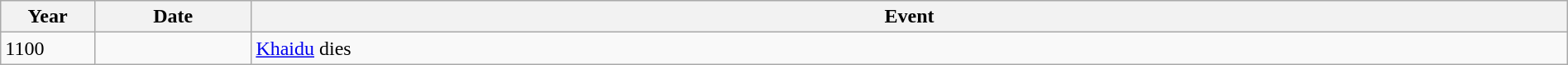<table class="wikitable" width="100%">
<tr>
<th style="width:6%">Year</th>
<th style="width:10%">Date</th>
<th>Event</th>
</tr>
<tr>
<td>1100</td>
<td></td>
<td><a href='#'>Khaidu</a> dies</td>
</tr>
</table>
